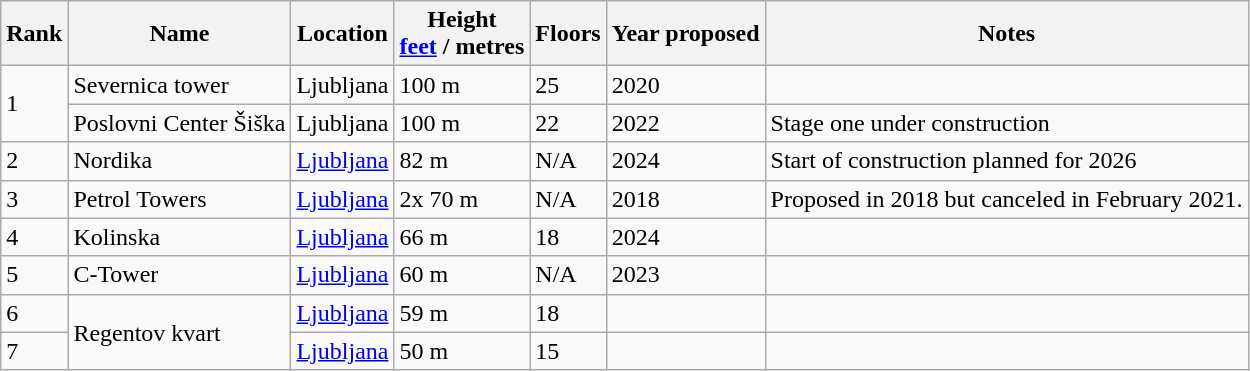<table class="wikitable sortable">
<tr>
<th>Rank</th>
<th>Name</th>
<th>Location</th>
<th>Height<br><a href='#'>feet</a> / metres</th>
<th>Floors</th>
<th>Year proposed</th>
<th>Notes</th>
</tr>
<tr>
<td rowspan="2">1</td>
<td>Severnica tower</td>
<td>Ljubljana</td>
<td>100 m</td>
<td>25</td>
<td>2020</td>
<td></td>
</tr>
<tr>
<td>Poslovni Center Šiška</td>
<td>Ljubljana</td>
<td>100 m</td>
<td>22</td>
<td>2022</td>
<td>Stage one under construction</td>
</tr>
<tr>
<td>2</td>
<td>Nordika</td>
<td><a href='#'>Ljubljana</a></td>
<td>82 m</td>
<td>N/A</td>
<td>2024</td>
<td>Start of construction planned for 2026</td>
</tr>
<tr>
<td>3</td>
<td>Petrol Towers</td>
<td><a href='#'>Ljubljana</a></td>
<td>2x 70 m</td>
<td>N/A</td>
<td>2018</td>
<td>Proposed in 2018 but canceled in February 2021.</td>
</tr>
<tr>
<td>4</td>
<td>Kolinska</td>
<td><a href='#'>Ljubljana</a></td>
<td>66 m</td>
<td>18</td>
<td>2024</td>
<td></td>
</tr>
<tr>
<td>5</td>
<td>C-Tower</td>
<td><a href='#'>Ljubljana</a></td>
<td>60 m</td>
<td>N/A</td>
<td>2023</td>
<td></td>
</tr>
<tr>
<td>6</td>
<td rowspan="2">Regentov kvart</td>
<td><a href='#'>Ljubljana</a></td>
<td>59 m</td>
<td>18</td>
<td></td>
<td></td>
</tr>
<tr>
<td>7</td>
<td><a href='#'>Ljubljana</a></td>
<td>50 m</td>
<td>15</td>
<td></td>
<td></td>
</tr>
</table>
